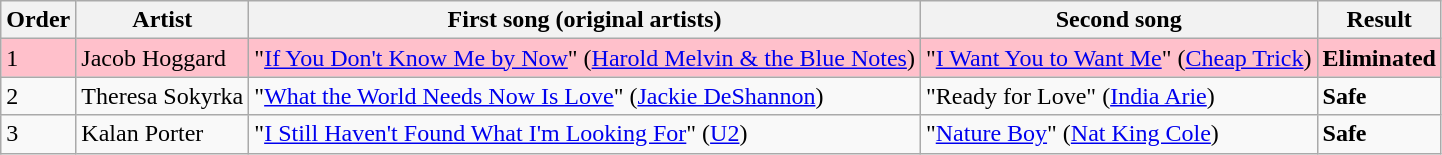<table class=wikitable>
<tr>
<th>Order</th>
<th>Artist</th>
<th>First song (original artists)</th>
<th>Second song</th>
<th>Result</th>
</tr>
<tr style="background:pink;">
<td>1</td>
<td>Jacob Hoggard</td>
<td>"<a href='#'>If You Don't Know Me by Now</a>" (<a href='#'>Harold Melvin & the Blue Notes</a>)</td>
<td>"<a href='#'>I Want You to Want Me</a>" (<a href='#'>Cheap Trick</a>)</td>
<td><strong>Eliminated</strong></td>
</tr>
<tr>
<td>2</td>
<td>Theresa Sokyrka</td>
<td>"<a href='#'>What the World Needs Now Is Love</a>" (<a href='#'>Jackie DeShannon</a>)</td>
<td>"Ready for Love" (<a href='#'>India Arie</a>)</td>
<td><strong>Safe</strong></td>
</tr>
<tr>
<td>3</td>
<td>Kalan Porter</td>
<td>"<a href='#'>I Still Haven't Found What I'm Looking For</a>" (<a href='#'>U2</a>)</td>
<td>"<a href='#'>Nature Boy</a>" (<a href='#'>Nat King Cole</a>)</td>
<td><strong>Safe</strong></td>
</tr>
</table>
